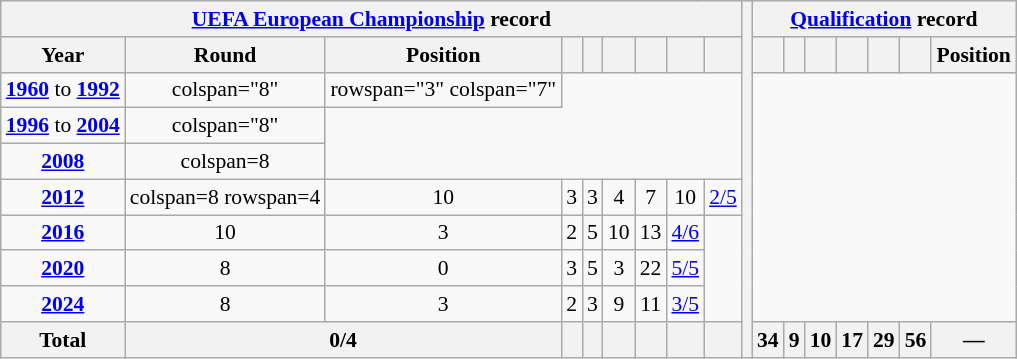<table class="wikitable" style="text-align: center; font-size: 90%">
<tr>
<th colspan=9><a href='#'>UEFA European Championship</a> record</th>
<th rowspan=11></th>
<th colspan=7><a href='#'>Qualification</a> record</th>
</tr>
<tr>
<th>Year</th>
<th>Round</th>
<th>Position</th>
<th></th>
<th></th>
<th></th>
<th></th>
<th></th>
<th></th>
<th></th>
<th></th>
<th></th>
<th></th>
<th></th>
<th></th>
<th>Position</th>
</tr>
<tr>
<td><strong><a href='#'>1960</a></strong> to <strong><a href='#'>1992</a></strong></td>
<td>colspan="8" </td>
<td>rowspan="3" colspan="7" </td>
</tr>
<tr>
<td><strong><a href='#'>1996</a></strong> to <strong><a href='#'>2004</a></strong></td>
<td>colspan="8" </td>
</tr>
<tr>
<td>  <strong><a href='#'>2008</a></strong></td>
<td>colspan=8 </td>
</tr>
<tr>
<td>  <strong><a href='#'>2012</a></strong></td>
<td>colspan=8 rowspan=4 </td>
<td>10</td>
<td>3</td>
<td>3</td>
<td>4</td>
<td>7</td>
<td>10</td>
<td><a href='#'>2/5</a></td>
</tr>
<tr>
<td> <strong><a href='#'>2016</a></strong></td>
<td>10</td>
<td>3</td>
<td>2</td>
<td>5</td>
<td>10</td>
<td>13</td>
<td><a href='#'>4/6</a></td>
</tr>
<tr>
<td> <strong><a href='#'>2020</a></strong></td>
<td>8</td>
<td>0</td>
<td>3</td>
<td>5</td>
<td>3</td>
<td>22</td>
<td><a href='#'>5/5</a></td>
</tr>
<tr>
<td> <strong><a href='#'>2024</a></strong></td>
<td>8</td>
<td>3</td>
<td>2</td>
<td>3</td>
<td>9</td>
<td>11</td>
<td><a href='#'>3/5</a></td>
</tr>
<tr>
<th><strong>Total</strong></th>
<th colspan=2><strong>0/4</strong></th>
<th></th>
<th></th>
<th></th>
<th></th>
<th></th>
<th></th>
<th>34</th>
<th>9</th>
<th>10</th>
<th>17</th>
<th>29</th>
<th>56</th>
<th>—</th>
</tr>
</table>
